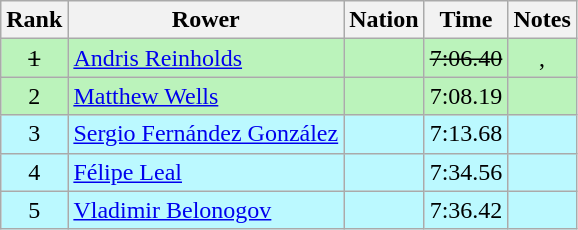<table class="wikitable sortable" style="text-align:center">
<tr>
<th>Rank</th>
<th>Rower</th>
<th>Nation</th>
<th>Time</th>
<th>Notes</th>
</tr>
<tr bgcolor=bbf3bb>
<td><s>1</s></td>
<td align=left><a href='#'>Andris Reinholds</a></td>
<td align=left></td>
<td><s>7:06.40</s></td>
<td>, </td>
</tr>
<tr bgcolor=bbf3bb>
<td>2</td>
<td align=left><a href='#'>Matthew Wells</a></td>
<td align=left></td>
<td>7:08.19</td>
<td></td>
</tr>
<tr bgcolor=bbf9ff>
<td>3</td>
<td align=left><a href='#'>Sergio Fernández González</a></td>
<td align=left></td>
<td>7:13.68</td>
<td></td>
</tr>
<tr bgcolor=bbf9ff>
<td>4</td>
<td align=left><a href='#'>Félipe Leal</a></td>
<td align=left></td>
<td>7:34.56</td>
<td></td>
</tr>
<tr bgcolor=bbf9ff>
<td>5</td>
<td align=left><a href='#'>Vladimir Belonogov</a></td>
<td align=left></td>
<td>7:36.42</td>
<td></td>
</tr>
</table>
